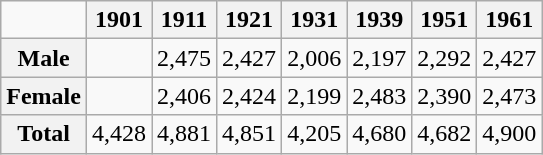<table class="wikitable">
<tr>
<td></td>
<th scope="col">1901</th>
<th scope="col">1911</th>
<th scope="col">1921</th>
<th scope="col">1931</th>
<th scope="col">1939</th>
<th scope="col">1951</th>
<th scope="col">1961</th>
</tr>
<tr>
<th scope="row">Male</th>
<td></td>
<td>2,475</td>
<td>2,427</td>
<td>2,006</td>
<td>2,197</td>
<td>2,292</td>
<td>2,427</td>
</tr>
<tr>
<th scope="row">Female</th>
<td></td>
<td>2,406</td>
<td>2,424</td>
<td>2,199</td>
<td>2,483</td>
<td>2,390</td>
<td>2,473</td>
</tr>
<tr>
<th scope="row">Total</th>
<td>4,428</td>
<td>4,881</td>
<td>4,851</td>
<td>4,205</td>
<td>4,680</td>
<td>4,682</td>
<td>4,900</td>
</tr>
</table>
